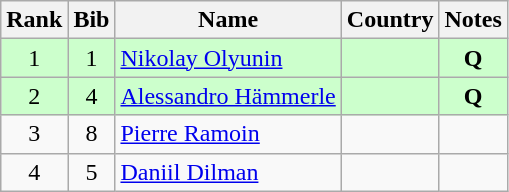<table class="wikitable" style="text-align:center;">
<tr>
<th>Rank</th>
<th>Bib</th>
<th>Name</th>
<th>Country</th>
<th>Notes</th>
</tr>
<tr bgcolor=ccffcc>
<td>1</td>
<td>1</td>
<td align=left><a href='#'>Nikolay Olyunin</a></td>
<td align=left></td>
<td><strong>Q</strong></td>
</tr>
<tr bgcolor=ccffcc>
<td>2</td>
<td>4</td>
<td align=left><a href='#'>Alessandro Hämmerle</a></td>
<td align=left></td>
<td><strong>Q</strong></td>
</tr>
<tr>
<td>3</td>
<td>8</td>
<td align=left><a href='#'>Pierre Ramoin</a></td>
<td align=left></td>
<td></td>
</tr>
<tr>
<td>4</td>
<td>5</td>
<td align=left><a href='#'>Daniil Dilman</a></td>
<td align=left></td>
<td></td>
</tr>
</table>
